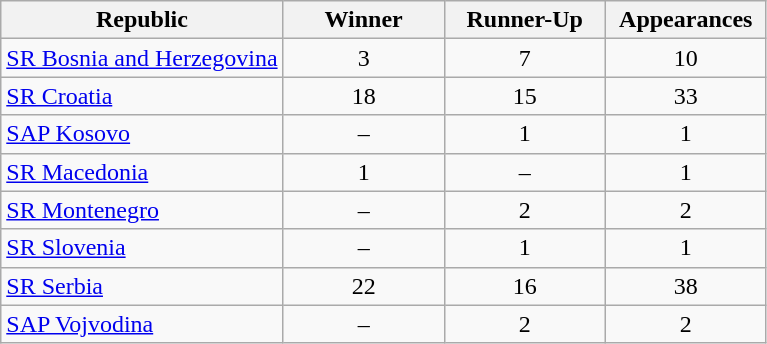<table class="wikitable sortable plainrowheaders" style="text-align: center;">
<tr>
<th scope="col">Republic</th>
<th scope="col" width="100">Winner</th>
<th scope="col" width="100">Runner-Up</th>
<th scope="col" width="100">Appearances</th>
</tr>
<tr>
<td align=left><a href='#'>SR Bosnia and Herzegovina</a></td>
<td>3</td>
<td>7</td>
<td>10</td>
</tr>
<tr>
<td align=left><a href='#'>SR Croatia</a></td>
<td>18</td>
<td>15</td>
<td>33</td>
</tr>
<tr>
<td align=left><a href='#'>SAP Kosovo</a></td>
<td>–</td>
<td>1</td>
<td>1</td>
</tr>
<tr>
<td align=left><a href='#'>SR Macedonia</a></td>
<td>1</td>
<td>–</td>
<td>1</td>
</tr>
<tr>
<td align=left><a href='#'>SR Montenegro</a></td>
<td>–</td>
<td>2</td>
<td>2</td>
</tr>
<tr>
<td align=left><a href='#'>SR Slovenia</a></td>
<td>–</td>
<td>1</td>
<td>1</td>
</tr>
<tr>
<td align=left><a href='#'>SR Serbia</a></td>
<td>22</td>
<td>16</td>
<td>38</td>
</tr>
<tr>
<td align=left><a href='#'>SAP Vojvodina</a></td>
<td>–</td>
<td>2</td>
<td>2</td>
</tr>
</table>
